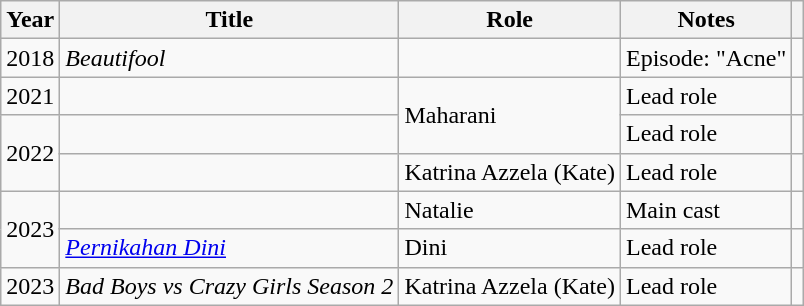<table class="wikitable unsortable">
<tr>
<th>Year</th>
<th>Title</th>
<th>Role</th>
<th>Notes</th>
<th></th>
</tr>
<tr>
<td>2018</td>
<td><em>Beautifool</em></td>
<td></td>
<td>Episode: "Acne"</td>
<td align="center"></td>
</tr>
<tr>
<td>2021</td>
<td><em></em></td>
<td rowspan="2">Maharani</td>
<td>Lead role</td>
<td align="center"></td>
</tr>
<tr>
<td rowspan="2">2022</td>
<td><em></em></td>
<td>Lead role</td>
<td align="center"></td>
</tr>
<tr>
<td><em></em></td>
<td>Katrina Azzela (Kate)</td>
<td>Lead role</td>
<td align="center"></td>
</tr>
<tr>
<td rowspan="2">2023</td>
<td><em></em></td>
<td>Natalie</td>
<td>Main cast</td>
<td align="center"></td>
</tr>
<tr>
<td><em><a href='#'>Pernikahan Dini</a></em></td>
<td>Dini</td>
<td>Lead role</td>
<td align="center"></td>
</tr>
<tr>
<td>2023</td>
<td><em>Bad Boys vs Crazy Girls Season 2</em></td>
<td>Katrina Azzela (Kate)</td>
<td>Lead role</td>
<td align="center"></td>
</tr>
</table>
